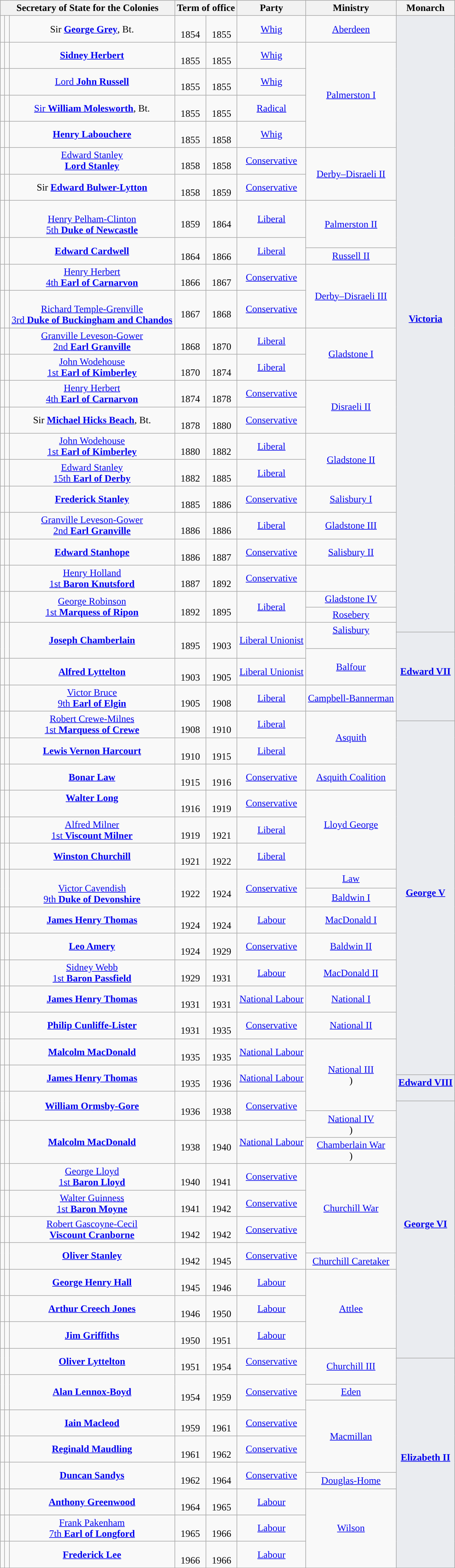<table class="wikitable" style="text-align:center">
<tr>
<th colspan=3>Secretary of State for the Colonies</th>
<th colspan=2>Term of office</th>
<th>Party</th>
<th>Ministry</th>
<th>Monarch<br></th>
</tr>
<tr style="height:1em">
<td style="background-color: "></td>
<td></td>
<td>Sir <a href='#'><strong>George Grey</strong></a>, Bt.<br></td>
<td><br>1854</td>
<td><br>1855</td>
<td><a href='#'>Whig</a></td>
<td><a href='#'>Aberdeen</a><br></td>
<td rowspan=25 style="background:#EAECF0"><a href='#'><strong>Victoria</strong></a><br><br></td>
</tr>
<tr style="height:1em">
<td style="background-color: "></td>
<td></td>
<td><a href='#'><strong>Sidney Herbert</strong></a><br></td>
<td><br>1855</td>
<td><br>1855</td>
<td><a href='#'>Whig</a></td>
<td rowspan=4 ><a href='#'>Palmerston I</a></td>
</tr>
<tr style="height:1em">
<td style="background-color: "></td>
<td></td>
<td><a href='#'>Lord <strong>John Russell</strong></a><br></td>
<td><br>1855</td>
<td><br>1855</td>
<td><a href='#'>Whig</a></td>
</tr>
<tr style="height:1em">
<td style="background-color: "></td>
<td></td>
<td><a href='#'>Sir <strong>William Molesworth</strong></a>, Bt.<br></td>
<td><br>1855</td>
<td><br>1855</td>
<td><a href='#'>Radical</a></td>
</tr>
<tr style="height:1em">
<td style="background-color: "></td>
<td></td>
<td><a href='#'><strong>Henry Labouchere</strong></a><br></td>
<td><br>1855</td>
<td><br>1858</td>
<td><a href='#'>Whig</a></td>
</tr>
<tr style="height:1em">
<td style="background-color: "></td>
<td></td>
<td><a href='#'>Edward Stanley<br><strong>Lord Stanley</strong></a><br></td>
<td><br>1858</td>
<td><br>1858</td>
<td><a href='#'>Conservative</a></td>
<td rowspan=2 ><a href='#'>Derby–Disraeli II</a></td>
</tr>
<tr style="height:1em">
<td style="background-color: "></td>
<td></td>
<td>Sir <a href='#'><strong>Edward Bulwer-Lytton</strong></a><br></td>
<td><br>1858</td>
<td><br>1859</td>
<td><a href='#'>Conservative</a></td>
</tr>
<tr style="height:1em">
<td style="background-color: "></td>
<td></td>
<td><a href='#'><br>Henry Pelham-Clinton<br>5th <strong>Duke of Newcastle</strong></a><br></td>
<td><br>1859</td>
<td><br>1864</td>
<td><a href='#'>Liberal</a></td>
<td rowspan=2 ><a href='#'>Palmerston II</a></td>
</tr>
<tr style="height:1em">
<td rowspan=2 style="background-color: "></td>
<td rowspan=2></td>
<td rowspan=2><a href='#'><strong>Edward Cardwell</strong></a><br></td>
<td rowspan=2><br>1864</td>
<td rowspan=2><br>1866</td>
<td rowspan=2 ><a href='#'>Liberal</a></td>
</tr>
<tr style="height:1em">
<td><a href='#'>Russell II</a></td>
</tr>
<tr style="height:1em">
<td style="background-color: "></td>
<td></td>
<td><a href='#'>Henry Herbert<br>4th <strong>Earl of Carnarvon</strong></a><br></td>
<td><br>1866</td>
<td><br>1867</td>
<td><a href='#'>Conservative</a></td>
<td rowspan=2 ><a href='#'>Derby–Disraeli III</a></td>
</tr>
<tr style="height:1em">
<td style="background-color: "></td>
<td></td>
<td style="white-space: nowrap;"><a href='#'><br>Richard Temple-Grenville<br>3rd <strong>Duke of Buckingham and Chandos</strong></a><br></td>
<td><br>1867</td>
<td><br>1868</td>
<td><a href='#'>Conservative</a></td>
</tr>
<tr style="height:1em">
<td style="background-color: "></td>
<td></td>
<td><a href='#'>Granville Leveson-Gower<br>2nd <strong>Earl Granville</strong></a><br></td>
<td><br>1868</td>
<td><br>1870</td>
<td><a href='#'>Liberal</a></td>
<td rowspan=2 ><a href='#'>Gladstone I</a></td>
</tr>
<tr style="height:1em">
<td style="background-color: "></td>
<td></td>
<td><a href='#'>John Wodehouse<br>1st <strong>Earl of Kimberley</strong></a><br></td>
<td><br>1870</td>
<td><br>1874</td>
<td><a href='#'>Liberal</a></td>
</tr>
<tr style="height:1em">
<td style="background-color: "></td>
<td></td>
<td><a href='#'>Henry Herbert<br>4th <strong>Earl of Carnarvon</strong></a></td>
<td><br>1874</td>
<td><br>1878</td>
<td><a href='#'>Conservative</a></td>
<td rowspan=2 ><a href='#'>Disraeli II</a></td>
</tr>
<tr style="height:1em">
<td style="background-color: "></td>
<td></td>
<td>Sir <a href='#'><strong>Michael Hicks Beach</strong></a>, Bt.<br></td>
<td><br>1878</td>
<td><br>1880</td>
<td><a href='#'>Conservative</a></td>
</tr>
<tr style="height:1em">
<td style="background-color: "></td>
<td></td>
<td><a href='#'>John Wodehouse<br>1st <strong>Earl of Kimberley</strong></a><br></td>
<td><br>1880</td>
<td><br>1882</td>
<td><a href='#'>Liberal</a></td>
<td rowspan=2 ><a href='#'>Gladstone II</a></td>
</tr>
<tr style="height:1em">
<td style="background-color: "></td>
<td></td>
<td><a href='#'>Edward Stanley<br>15th <strong>Earl of Derby</strong></a><br></td>
<td><br>1882</td>
<td><br>1885</td>
<td><a href='#'>Liberal</a></td>
</tr>
<tr style="height:1em">
<td style="background-color: "></td>
<td></td>
<td><a href='#'><strong>Frederick Stanley</strong></a><br></td>
<td><br>1885</td>
<td><br>1886</td>
<td><a href='#'>Conservative</a></td>
<td><a href='#'>Salisbury I</a></td>
</tr>
<tr style="height:1em">
<td style="background-color: "></td>
<td></td>
<td><a href='#'>Granville Leveson-Gower<br>2nd <strong>Earl Granville</strong></a><br></td>
<td><br>1886</td>
<td><br>1886</td>
<td><a href='#'>Liberal</a></td>
<td><a href='#'>Gladstone III</a></td>
</tr>
<tr style="height:1em">
<td style="background-color: "></td>
<td></td>
<td><strong><a href='#'>Edward Stanhope</a></strong><br></td>
<td><br>1886</td>
<td><br>1887</td>
<td><a href='#'>Conservative</a></td>
<td><a href='#'>Salisbury II</a></td>
</tr>
<tr style="height:1em">
<td style="background-color: "></td>
<td></td>
<td><a href='#'>Henry Holland<br>1st <strong>Baron Knutsford</strong></a><br></td>
<td><br>1887</td>
<td><br>1892</td>
<td><a href='#'>Conservative</a></td>
</tr>
<tr style="height:1em">
<td rowspan=2 style="background-color: "></td>
<td rowspan=2></td>
<td rowspan=2><a href='#'>George Robinson<br>1st <strong>Marquess of Ripon</strong></a><br></td>
<td rowspan=2><br>1892</td>
<td rowspan=2><br>1895</td>
<td rowspan=2 ><a href='#'>Liberal</a></td>
<td><a href='#'>Gladstone IV</a></td>
</tr>
<tr style="height:1em">
<td><a href='#'>Rosebery</a></td>
</tr>
<tr style="height:1em">
<td rowspan=3 style="background-color: "></td>
<td rowspan=3></td>
<td rowspan=3><strong><a href='#'>Joseph Chamberlain</a></strong><br></td>
<td rowspan=3><br>1895</td>
<td rowspan=3><br>1903</td>
<td rowspan=3 ><a href='#'>Liberal Unionist</a></td>
<td rowspan=2 ><a href='#'>Salisbury<br></a><br></td>
</tr>
<tr style="height:1em">
<td rowspan=5 style="background:#EAECF0"><strong><a href='#'>Edward VII</a></strong><br><br></td>
</tr>
<tr style="height:1em">
<td rowspan=2 ><a href='#'>Balfour</a><br></td>
</tr>
<tr style="height:1em">
<td style="background-color: "></td>
<td></td>
<td><strong><a href='#'>Alfred Lyttelton</a></strong><br></td>
<td><br>1903</td>
<td><br>1905</td>
<td><a href='#'>Liberal Unionist</a></td>
</tr>
<tr style="height:1em">
<td style="background-color: "></td>
<td></td>
<td><a href='#'>Victor Bruce<br>9th <strong>Earl of Elgin</strong></a><br></td>
<td><br>1905</td>
<td><br>1908</td>
<td><a href='#'>Liberal</a></td>
<td><a href='#'>Campbell-Bannerman</a></td>
</tr>
<tr style="height:1em">
<td rowspan=2 style="background-color: "></td>
<td rowspan=2></td>
<td rowspan=2><a href='#'>Robert Crewe-Milnes<br>1st <strong>Marquess of Crewe</strong></a><br></td>
<td rowspan=2><br>1908</td>
<td rowspan=2><br>1910</td>
<td rowspan=2 ><a href='#'>Liberal</a></td>
<td rowspan=3 ><a href='#'>Asquith<br></a></td>
</tr>
<tr style="height:1em">
<td rowspan=15 style="background:#EAECF0"><strong><a href='#'>George V</a></strong><br><br></td>
</tr>
<tr style="height:1em">
<td style="background-color: "></td>
<td></td>
<td><a href='#'><strong>Lewis Vernon Harcourt</strong></a><br></td>
<td><br>1910</td>
<td><br>1915</td>
<td><a href='#'>Liberal</a></td>
</tr>
<tr style="height:1em">
<td style="background-color: "></td>
<td></td>
<td><strong><a href='#'>Bonar Law</a></strong><br></td>
<td><br>1915</td>
<td><br>1916</td>
<td><a href='#'>Conservative</a></td>
<td><a href='#'>Asquith Coalition</a><br></td>
</tr>
<tr style="height:1em">
<td style="background-color: "></td>
<td></td>
<td><a href='#'><strong>Walter Long</strong></a><br><br></td>
<td><br>1916</td>
<td><br>1919</td>
<td><a href='#'>Conservative</a></td>
<td rowspan=3 ><a href='#'>Lloyd George<br></a><br></td>
</tr>
<tr style="height:1em">
<td style="background-color: "></td>
<td></td>
<td><a href='#'>Alfred Milner<br>1st <strong>Viscount Milner</strong></a><br></td>
<td><br>1919</td>
<td><br>1921</td>
<td><a href='#'>Liberal</a></td>
</tr>
<tr style="height:1em">
<td style="background-color: "></td>
<td></td>
<td><strong><a href='#'>Winston Churchill</a></strong><br></td>
<td><br>1921</td>
<td><br>1922</td>
<td><a href='#'>Liberal</a></td>
</tr>
<tr style="height:1em">
<td rowspan=2 style="background-color: "></td>
<td rowspan=2></td>
<td rowspan=2><a href='#'><br>Victor Cavendish<br>9th <strong>Duke of Devonshire</strong></a><br></td>
<td rowspan=2><br>1922</td>
<td rowspan=2><br>1924</td>
<td rowspan=2 ><a href='#'>Conservative</a></td>
<td><a href='#'>Law</a></td>
</tr>
<tr style="height:1em">
<td><a href='#'>Baldwin I</a></td>
</tr>
<tr style="height:1em">
<td style="background-color: "></td>
<td></td>
<td><strong><a href='#'>James Henry Thomas</a></strong><br></td>
<td><br>1924</td>
<td><br>1924</td>
<td><a href='#'>Labour</a></td>
<td><a href='#'>MacDonald I</a></td>
</tr>
<tr style="height:1em">
<td style="background-color: "></td>
<td></td>
<td><strong><a href='#'>Leo Amery</a></strong><br></td>
<td><br>1924</td>
<td><br>1929</td>
<td><a href='#'>Conservative</a></td>
<td><a href='#'>Baldwin II</a></td>
</tr>
<tr style="height:1em">
<td style="background-color: "></td>
<td></td>
<td><a href='#'>Sidney Webb<br>1st <strong>Baron Passfield</strong></a><br></td>
<td><br>1929</td>
<td><br>1931</td>
<td><a href='#'>Labour</a></td>
<td><a href='#'>MacDonald II</a></td>
</tr>
<tr style="height:1em">
<td style="background-color: "></td>
<td></td>
<td><strong><a href='#'>James Henry Thomas</a></strong><br></td>
<td><br>1931</td>
<td><br>1931</td>
<td><a href='#'>National Labour</a></td>
<td><a href='#'>National I</a><br></td>
</tr>
<tr style="height:1em">
<td style="background-color: "></td>
<td></td>
<td><a href='#'><strong>Philip Cunliffe-Lister</strong></a><br></td>
<td><br>1931</td>
<td><br>1935</td>
<td><a href='#'>Conservative</a></td>
<td><a href='#'>National II</a><br></td>
</tr>
<tr style="height:1em">
<td style="background-color: "></td>
<td></td>
<td><strong><a href='#'>Malcolm MacDonald</a></strong><br></td>
<td><br>1935</td>
<td><br>1935</td>
<td><a href='#'>National Labour</a></td>
<td rowspan=5 ><a href='#'>National III</a><br>)</td>
</tr>
<tr style="height:1em">
<td rowspan=2 style="background-color: "></td>
<td rowspan=2></td>
<td rowspan=2><strong><a href='#'>James Henry Thomas</a></strong><br></td>
<td rowspan=2><br>1935</td>
<td rowspan=2><br>1936</td>
<td rowspan=2 ><a href='#'>National Labour</a></td>
</tr>
<tr style="height:1em">
<td rowspan=2 style="background:#EAECF0"><strong><a href='#'>Edward VIII</a></strong><br><br></td>
</tr>
<tr style="height:1em">
<td rowspan=3 style="background-color: "></td>
<td rowspan=3></td>
<td rowspan=3><a href='#'><strong>William Ormsby-Gore</strong></a><br></td>
<td rowspan=3><br>1936</td>
<td rowspan=3><br>1938</td>
<td rowspan=3 ><a href='#'>Conservative</a></td>
</tr>
<tr style="height:1em">
<td rowspan=13 style="background:#EAECF0"><strong><a href='#'>George VI</a></strong><br><br></td>
</tr>
<tr style="height:1em">
<td rowspan=2 ><a href='#'>National IV</a><br>)</td>
</tr>
<tr style="height:1em">
<td rowspan=2 style="background-color: "></td>
<td rowspan=2></td>
<td rowspan=2><strong><a href='#'>Malcolm MacDonald</a></strong><br></td>
<td rowspan=2><br>1938</td>
<td rowspan=2><br>1940</td>
<td rowspan=2 ><a href='#'>National Labour</a></td>
</tr>
<tr style="height:1em">
<td><a href='#'>Chamberlain War</a><br>)</td>
</tr>
<tr style="height:1em">
<td style="background-color: "></td>
<td></td>
<td><a href='#'>George Lloyd<br>1st <strong>Baron Lloyd</strong></a><br></td>
<td><br>1940</td>
<td><br>1941</td>
<td><a href='#'>Conservative</a></td>
<td rowspan=4 ><a href='#'>Churchill War</a><br></td>
</tr>
<tr style="height:1em">
<td style="background-color: "></td>
<td></td>
<td><a href='#'>Walter Guinness<br>1st <strong>Baron Moyne</strong></a><br></td>
<td><br>1941</td>
<td><br>1942</td>
<td><a href='#'>Conservative</a></td>
</tr>
<tr style="height:1em">
<td style="background-color: "></td>
<td></td>
<td><a href='#'>Robert Gascoyne-Cecil<br><strong>Viscount Cranborne</strong></a><br></td>
<td><br>1942</td>
<td><br>1942</td>
<td><a href='#'>Conservative</a></td>
</tr>
<tr style="height:1em">
<td rowspan=2 style="background-color: "></td>
<td rowspan=2></td>
<td rowspan=2><strong><a href='#'>Oliver Stanley</a></strong><br></td>
<td rowspan=2><br>1942</td>
<td rowspan=2><br>1945</td>
<td rowspan=2 ><a href='#'>Conservative</a></td>
</tr>
<tr style="height:1em">
<td><a href='#'>Churchill Caretaker</a><br></td>
</tr>
<tr style="height:1em">
<td style="background-color: "></td>
<td></td>
<td><a href='#'><strong>George Henry Hall</strong></a><br></td>
<td><br>1945</td>
<td><br>1946</td>
<td><a href='#'>Labour</a></td>
<td rowspan=3 ><a href='#'>Attlee<br></a></td>
</tr>
<tr style="height:1em">
<td style="background-color: "></td>
<td></td>
<td><strong><a href='#'>Arthur Creech Jones</a></strong><br></td>
<td><br>1946</td>
<td><br>1950</td>
<td><a href='#'>Labour</a></td>
</tr>
<tr style="height:1em">
<td style="background-color: "></td>
<td></td>
<td><strong><a href='#'>Jim Griffiths</a></strong><br></td>
<td><br>1950</td>
<td><br>1951</td>
<td><a href='#'>Labour</a></td>
</tr>
<tr style="height:1em">
<td rowspan=2 style="background-color: "></td>
<td rowspan=2></td>
<td rowspan=2><a href='#'><strong>Oliver Lyttelton</strong></a><br></td>
<td rowspan=2><br>1951</td>
<td rowspan=2><br>1954</td>
<td rowspan=2 ><a href='#'>Conservative</a></td>
<td rowspan=3 ><a href='#'>Churchill III</a></td>
</tr>
<tr style="height:1em">
<td rowspan=11 style="background:#EAECF0"><strong><a href='#'>Elizabeth II</a></strong><br><br></td>
</tr>
<tr style="height:1em">
<td rowspan=3 style="background-color: "></td>
<td rowspan=3></td>
<td rowspan=3><a href='#'><strong>Alan Lennox-Boyd</strong></a><br></td>
<td rowspan=3><br>1954</td>
<td rowspan=3><br>1959</td>
<td rowspan=3 ><a href='#'>Conservative</a></td>
</tr>
<tr style="height:1em">
<td><a href='#'>Eden</a></td>
</tr>
<tr style="height:1em">
<td rowspan=4 ><a href='#'>Macmillan<br></a></td>
</tr>
<tr style="height:1em">
<td style="background-color: "></td>
<td></td>
<td><strong><a href='#'>Iain Macleod</a></strong><br></td>
<td><br>1959</td>
<td><br>1961</td>
<td><a href='#'>Conservative</a></td>
</tr>
<tr style="height:1em">
<td style="background-color: "></td>
<td></td>
<td><strong><a href='#'>Reginald Maudling</a></strong><br></td>
<td><br>1961</td>
<td><br>1962</td>
<td><a href='#'>Conservative</a></td>
</tr>
<tr style="height:1em">
<td rowspan=2 style="background-color: "></td>
<td rowspan=2></td>
<td rowspan=2><strong><a href='#'>Duncan Sandys</a></strong><br></td>
<td rowspan=2><br>1962</td>
<td rowspan=2><br>1964</td>
<td rowspan=2 ><a href='#'>Conservative</a></td>
</tr>
<tr style="height:1em">
<td><a href='#'>Douglas-Home</a></td>
</tr>
<tr style="height:1em">
<td style="background-color: "></td>
<td></td>
<td><a href='#'><strong>Anthony Greenwood</strong></a><br></td>
<td><br>1964</td>
<td><br>1965</td>
<td><a href='#'>Labour</a></td>
<td rowspan=3 ><a href='#'>Wilson<br></a></td>
</tr>
<tr style="height:1em">
<td style="background-color: "></td>
<td></td>
<td><a href='#'>Frank Pakenham<br>7th <strong>Earl of Longford</strong></a><br></td>
<td><br>1965</td>
<td><br>1966</td>
<td><a href='#'>Labour</a></td>
</tr>
<tr style="height:1em">
<td style="background-color: "></td>
<td></td>
<td><a href='#'><strong>Frederick Lee</strong></a><br></td>
<td><br>1966</td>
<td><br>1966</td>
<td><a href='#'>Labour</a></td>
</tr>
</table>
